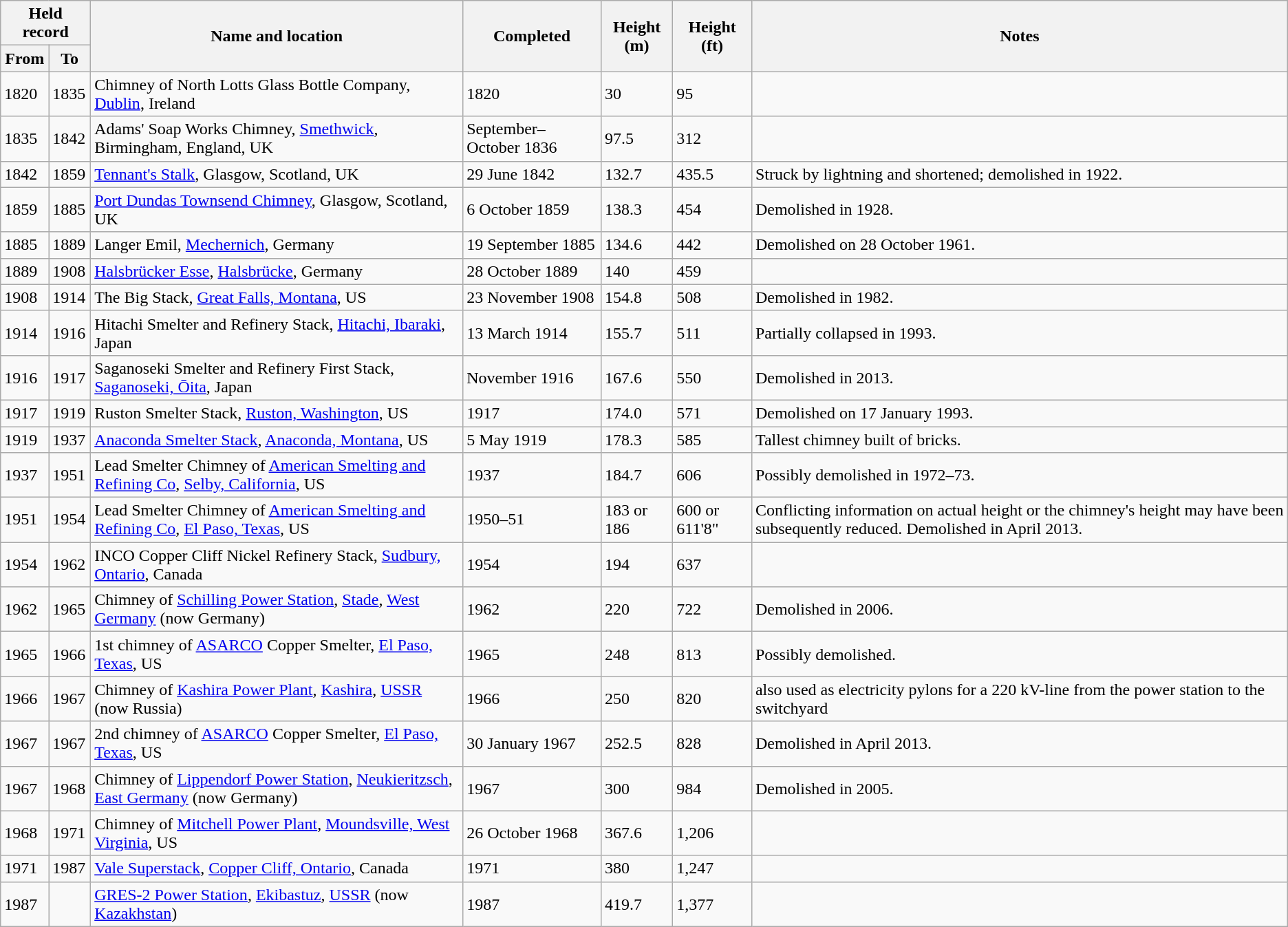<table class="sortable wikitable">
<tr>
<th colspan="2">Held record</th>
<th rowspan="2">Name and location</th>
<th rowspan="2">Completed</th>
<th rowspan="2">Height (m)</th>
<th rowspan="2">Height (ft)</th>
<th rowspan="2">Notes</th>
</tr>
<tr>
<th>From</th>
<th>To</th>
</tr>
<tr>
<td>1820</td>
<td>1835</td>
<td>Chimney of North Lotts Glass Bottle Company, <a href='#'>Dublin</a>, Ireland</td>
<td>1820</td>
<td>30</td>
<td>95</td>
<td></td>
</tr>
<tr>
<td>1835</td>
<td>1842</td>
<td>Adams' Soap Works Chimney, <a href='#'>Smethwick</a>, Birmingham, England, UK</td>
<td>September–October 1836</td>
<td>97.5</td>
<td>312</td>
<td></td>
</tr>
<tr>
<td>1842</td>
<td>1859</td>
<td><a href='#'>Tennant's Stalk</a>, Glasgow, Scotland, UK</td>
<td>29 June 1842</td>
<td>132.7</td>
<td>435.5</td>
<td>Struck by lightning and shortened; demolished in 1922.</td>
</tr>
<tr>
<td>1859</td>
<td>1885</td>
<td><a href='#'>Port Dundas Townsend Chimney</a>, Glasgow, Scotland, UK</td>
<td>6 October 1859</td>
<td>138.3</td>
<td>454</td>
<td>Demolished in 1928.</td>
</tr>
<tr>
<td>1885</td>
<td>1889</td>
<td>Langer Emil, <a href='#'>Mechernich</a>, Germany</td>
<td>19 September 1885</td>
<td>134.6</td>
<td>442</td>
<td>Demolished on 28 October 1961.</td>
</tr>
<tr>
<td>1889</td>
<td>1908</td>
<td><a href='#'>Halsbrücker Esse</a>, <a href='#'>Halsbrücke</a>, Germany</td>
<td>28 October 1889</td>
<td>140</td>
<td>459</td>
<td></td>
</tr>
<tr>
<td>1908</td>
<td>1914</td>
<td>The Big Stack, <a href='#'>Great Falls, Montana</a>, US</td>
<td>23 November 1908</td>
<td>154.8</td>
<td>508</td>
<td>Demolished in 1982.</td>
</tr>
<tr>
<td>1914</td>
<td>1916</td>
<td>Hitachi Smelter and Refinery Stack, <a href='#'>Hitachi, Ibaraki</a>, Japan</td>
<td>13 March 1914</td>
<td>155.7</td>
<td>511</td>
<td>Partially collapsed in 1993.</td>
</tr>
<tr>
<td>1916</td>
<td>1917</td>
<td>Saganoseki Smelter and Refinery First Stack, <a href='#'>Saganoseki, Ōita</a>, Japan</td>
<td>November 1916</td>
<td>167.6</td>
<td>550</td>
<td>Demolished in 2013.</td>
</tr>
<tr>
<td>1917</td>
<td>1919</td>
<td>Ruston Smelter Stack, <a href='#'>Ruston, Washington</a>, US</td>
<td>1917</td>
<td>174.0</td>
<td>571</td>
<td>Demolished on 17 January 1993.</td>
</tr>
<tr>
<td>1919</td>
<td>1937</td>
<td><a href='#'>Anaconda Smelter Stack</a>, <a href='#'>Anaconda, Montana</a>, US</td>
<td>5 May 1919</td>
<td>178.3</td>
<td>585</td>
<td>Tallest chimney built of bricks.</td>
</tr>
<tr>
<td>1937</td>
<td>1951</td>
<td>Lead Smelter Chimney of <a href='#'>American Smelting and Refining Co</a>, <a href='#'>Selby, California</a>, US</td>
<td>1937</td>
<td>184.7</td>
<td>606</td>
<td>Possibly demolished in 1972–73.</td>
</tr>
<tr>
<td>1951</td>
<td>1954</td>
<td>Lead Smelter Chimney of <a href='#'>American Smelting and Refining Co</a>, <a href='#'>El Paso, Texas</a>, US</td>
<td>1950–51</td>
<td>183 or 186</td>
<td>600 or 611'8"</td>
<td>Conflicting information on actual height or the chimney's height may have been subsequently reduced. Demolished in April 2013.</td>
</tr>
<tr>
<td>1954</td>
<td>1962</td>
<td>INCO Copper Cliff Nickel Refinery Stack, <a href='#'>Sudbury, Ontario</a>, Canada</td>
<td>1954</td>
<td>194</td>
<td>637</td>
<td></td>
</tr>
<tr>
<td>1962</td>
<td>1965</td>
<td>Chimney of <a href='#'>Schilling Power Station</a>, <a href='#'>Stade</a>, <a href='#'>West Germany</a> (now Germany)</td>
<td>1962</td>
<td>220</td>
<td>722</td>
<td>Demolished in 2006.</td>
</tr>
<tr>
<td>1965</td>
<td>1966</td>
<td>1st chimney of <a href='#'>ASARCO</a> Copper Smelter, <a href='#'>El Paso, Texas</a>, US</td>
<td>1965</td>
<td>248</td>
<td>813</td>
<td>Possibly demolished.</td>
</tr>
<tr>
<td>1966</td>
<td>1967</td>
<td>Chimney of <a href='#'>Kashira Power Plant</a>, <a href='#'>Kashira</a>, <a href='#'>USSR</a> (now Russia)</td>
<td>1966</td>
<td>250</td>
<td>820</td>
<td>also used as electricity pylons for a 220 kV-line from the power station to the switchyard</td>
</tr>
<tr>
<td>1967</td>
<td>1967</td>
<td>2nd chimney of <a href='#'>ASARCO</a> Copper Smelter, <a href='#'>El Paso, Texas</a>, US</td>
<td>30 January 1967</td>
<td>252.5</td>
<td>828</td>
<td>Demolished in April 2013.</td>
</tr>
<tr>
<td>1967</td>
<td>1968</td>
<td>Chimney of <a href='#'>Lippendorf Power Station</a>, <a href='#'>Neukieritzsch</a>, <a href='#'>East Germany</a> (now Germany)</td>
<td>1967</td>
<td>300</td>
<td>984</td>
<td>Demolished in 2005.</td>
</tr>
<tr>
<td>1968</td>
<td>1971</td>
<td>Chimney of <a href='#'>Mitchell Power Plant</a>, <a href='#'>Moundsville, West Virginia</a>, US</td>
<td>26 October 1968</td>
<td>367.6</td>
<td>1,206</td>
<td></td>
</tr>
<tr>
<td>1971</td>
<td>1987</td>
<td><a href='#'>Vale Superstack</a>, <a href='#'>Copper Cliff, Ontario</a>, Canada</td>
<td>1971</td>
<td>380</td>
<td>1,247</td>
<td></td>
</tr>
<tr>
<td>1987</td>
<td></td>
<td><a href='#'>GRES-2 Power Station</a>, <a href='#'>Ekibastuz</a>,  <a href='#'>USSR</a> (now <a href='#'>Kazakhstan</a>)</td>
<td>1987</td>
<td>419.7</td>
<td>1,377</td>
<td></td>
</tr>
</table>
